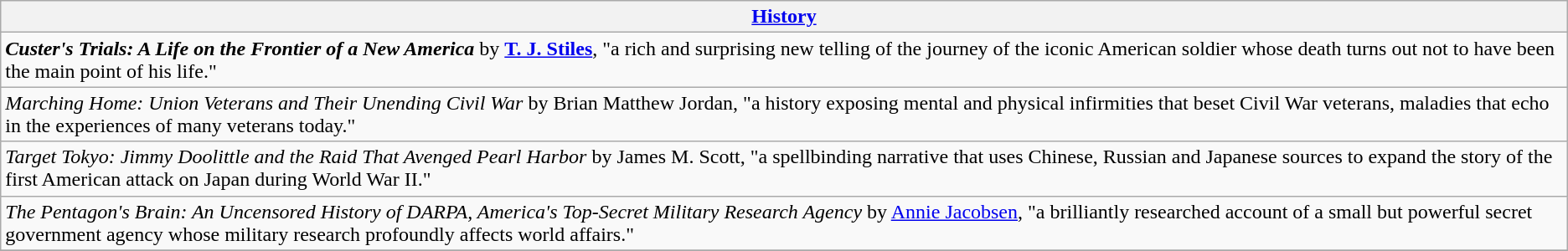<table class="wikitable" style="float:left; float:none;">
<tr>
<th><a href='#'>History</a></th>
</tr>
<tr>
<td><strong><em>Custer's Trials: A Life on the Frontier of a New America</em></strong> by <strong><a href='#'>T. J. Stiles</a></strong>, "a rich and surprising new telling of the journey of the iconic American soldier whose death turns out not to have been the main point of his life."</td>
</tr>
<tr>
<td><em>Marching Home: Union Veterans and Their Unending Civil War</em> by Brian Matthew Jordan, "a history exposing mental and physical infirmities that beset Civil War veterans, maladies that echo in the experiences of many veterans today."</td>
</tr>
<tr>
<td><em>Target Tokyo: Jimmy Doolittle and the Raid That Avenged Pearl Harbor</em> by James M. Scott, "a spellbinding narrative that uses Chinese, Russian and Japanese sources to expand the story of the first American attack on Japan during World War II."</td>
</tr>
<tr>
<td><em>The Pentagon's Brain: An Uncensored History of DARPA, America's Top-Secret Military Research Agency</em> by <a href='#'>Annie Jacobsen</a>, "a brilliantly researched account of a small but powerful secret government agency whose military research profoundly affects world affairs."</td>
</tr>
<tr>
</tr>
</table>
